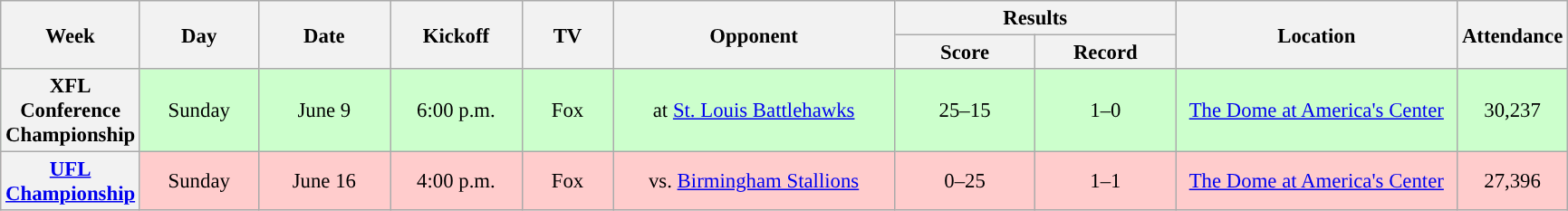<table class="wikitable" style="text-align:center; font-size: 95%;">
<tr>
<th rowspan="2" width="40">Week</th>
<th rowspan="2" width="80">Day</th>
<th rowspan="2" width="90">Date</th>
<th rowspan="2" width="90">Kickoff</th>
<th rowspan="2" width="60">TV</th>
<th rowspan="2" width="200">Opponent</th>
<th colspan="2" width="200">Results</th>
<th rowspan="2" width="200">Location</th>
<th rowspan="2">Attendance</th>
</tr>
<tr>
<th width="60">Score</th>
<th width="60">Record</th>
</tr>
<tr style="background:#ccffcc">
<th>XFL Conference Championship</th>
<td>Sunday</td>
<td>June 9</td>
<td>6:00 p.m.</td>
<td>Fox</td>
<td>at <a href='#'>St. Louis Battlehawks</a></td>
<td>25–15</td>
<td>1–0</td>
<td><a href='#'>The Dome at America's Center</a></td>
<td>30,237</td>
</tr>
<tr style="background:#ffcccc">
<th><a href='#'>UFL Championship</a></th>
<td>Sunday</td>
<td>June 16</td>
<td>4:00 p.m.</td>
<td>Fox</td>
<td>vs. <a href='#'>Birmingham Stallions</a></td>
<td>0–25</td>
<td>1–1</td>
<td><a href='#'>The Dome at America's Center</a></td>
<td>27,396</td>
</tr>
</table>
